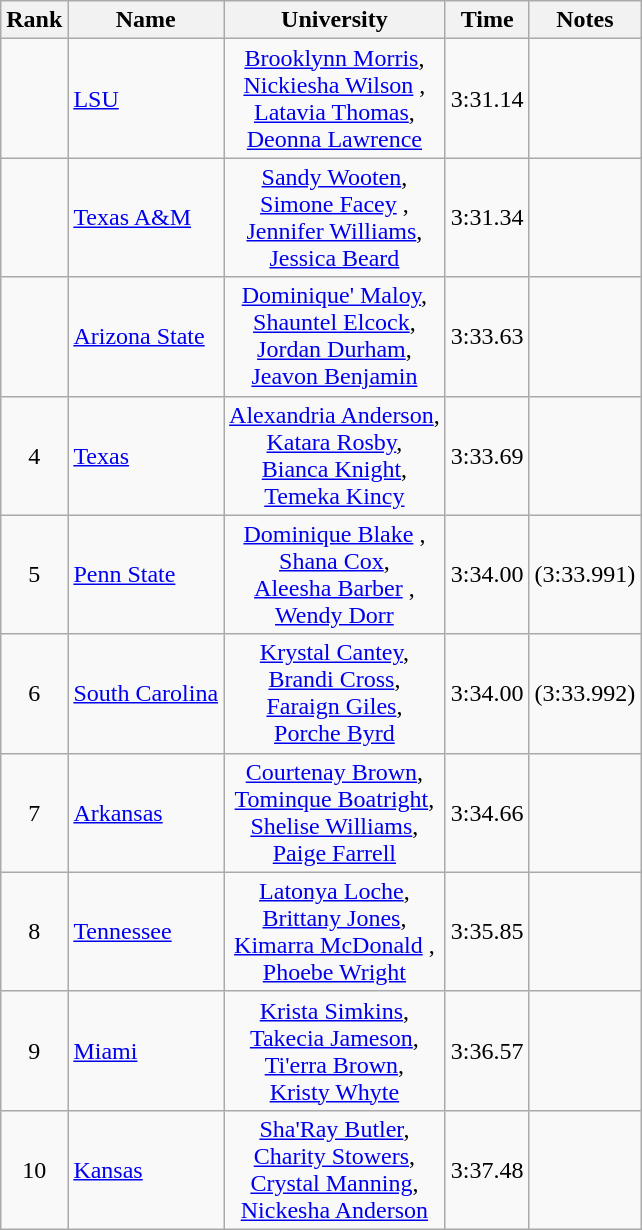<table class="wikitable sortable" style="text-align:center">
<tr>
<th>Rank</th>
<th>Name</th>
<th>University</th>
<th>Time</th>
<th>Notes</th>
</tr>
<tr>
<td></td>
<td align=left><a href='#'>LSU</a></td>
<td><a href='#'>Brooklynn Morris</a>,<br><a href='#'>Nickiesha Wilson</a> ,<br><a href='#'>Latavia Thomas</a>,<br><a href='#'>Deonna Lawrence</a></td>
<td>3:31.14</td>
<td></td>
</tr>
<tr>
<td></td>
<td align=left><a href='#'>Texas A&M</a></td>
<td><a href='#'>Sandy Wooten</a>,<br><a href='#'>Simone Facey</a> ,<br><a href='#'>Jennifer Williams</a>,<br><a href='#'>Jessica Beard</a></td>
<td>3:31.34</td>
<td></td>
</tr>
<tr>
<td></td>
<td align=left><a href='#'>Arizona State</a></td>
<td><a href='#'>Dominique' Maloy</a>,<br><a href='#'>Shauntel Elcock</a>,<br><a href='#'>Jordan Durham</a>,<br><a href='#'>Jeavon Benjamin</a></td>
<td>3:33.63</td>
<td></td>
</tr>
<tr>
<td>4</td>
<td align=left><a href='#'>Texas</a></td>
<td><a href='#'>Alexandria Anderson</a>,<br><a href='#'>Katara Rosby</a>,<br><a href='#'>Bianca Knight</a>,<br><a href='#'>Temeka Kincy</a></td>
<td>3:33.69</td>
<td></td>
</tr>
<tr>
<td>5</td>
<td align=left><a href='#'>Penn State</a></td>
<td><a href='#'>Dominique Blake</a> ,<br><a href='#'>Shana Cox</a>,<br><a href='#'>Aleesha Barber</a> ,<br><a href='#'>Wendy Dorr</a></td>
<td>3:34.00</td>
<td>(3:33.991)</td>
</tr>
<tr>
<td>6</td>
<td align=left><a href='#'>South Carolina</a></td>
<td><a href='#'>Krystal Cantey</a>,<br><a href='#'>Brandi Cross</a>,<br><a href='#'>Faraign Giles</a>,<br><a href='#'>Porche Byrd</a></td>
<td>3:34.00</td>
<td>(3:33.992)</td>
</tr>
<tr>
<td>7</td>
<td align=left><a href='#'>Arkansas</a></td>
<td><a href='#'>Courtenay Brown</a>,<br><a href='#'>Tominque Boatright</a>,<br><a href='#'>Shelise Williams</a>,<br><a href='#'>Paige Farrell</a></td>
<td>3:34.66</td>
<td></td>
</tr>
<tr>
<td>8</td>
<td align=left><a href='#'>Tennessee</a></td>
<td><a href='#'>Latonya Loche</a>,<br><a href='#'>Brittany Jones</a>,<br><a href='#'>Kimarra McDonald</a> ,<br><a href='#'>Phoebe Wright</a></td>
<td>3:35.85</td>
<td></td>
</tr>
<tr>
<td>9</td>
<td align=left><a href='#'>Miami</a></td>
<td><a href='#'>Krista Simkins</a>,<br><a href='#'>Takecia Jameson</a>,<br><a href='#'>Ti'erra Brown</a>,<br><a href='#'>Kristy Whyte</a></td>
<td>3:36.57</td>
<td></td>
</tr>
<tr>
<td>10</td>
<td align=left><a href='#'>Kansas</a></td>
<td><a href='#'>Sha'Ray Butler</a>,<br><a href='#'>Charity Stowers</a>,<br><a href='#'>Crystal Manning</a>,<br><a href='#'>Nickesha Anderson</a></td>
<td>3:37.48</td>
</tr>
</table>
